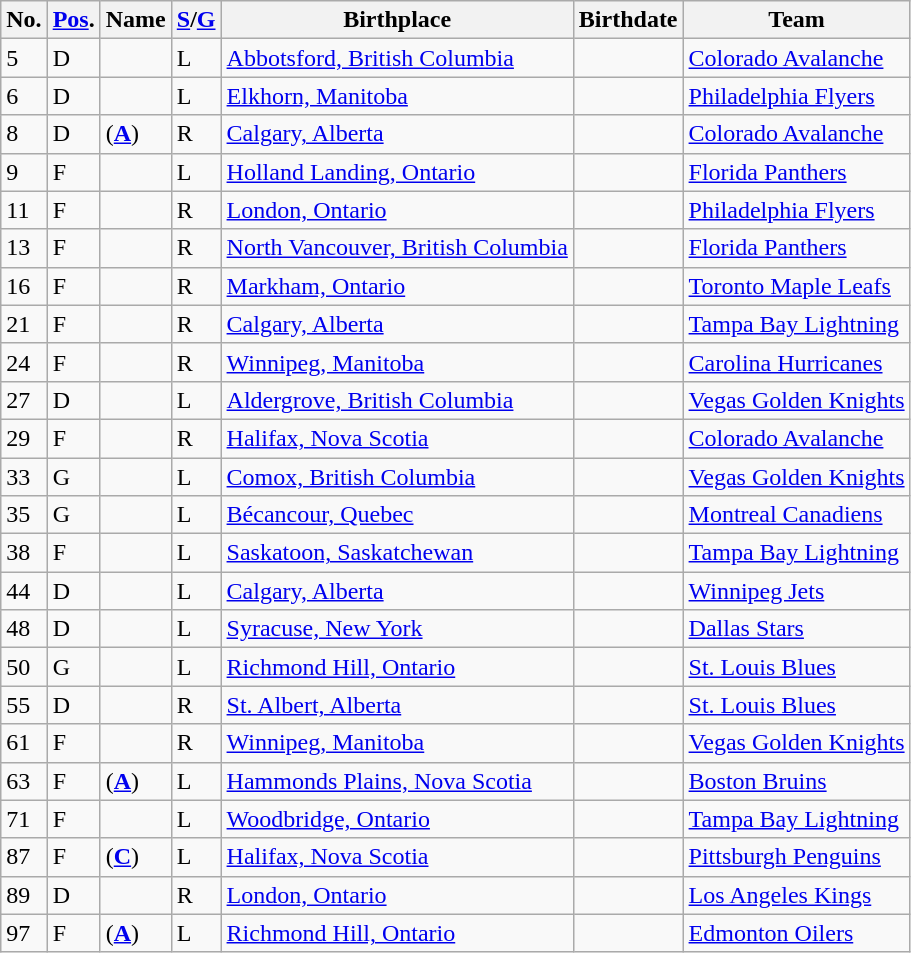<table class="wikitable sortable">
<tr>
<th>No.</th>
<th><a href='#'>Pos</a>.</th>
<th>Name</th>
<th><a href='#'>S</a>/<a href='#'>G</a></th>
<th>Birthplace</th>
<th>Birthdate</th>
<th>Team</th>
</tr>
<tr>
<td>5</td>
<td>D</td>
<td align=left></td>
<td>L</td>
<td><a href='#'>Abbotsford, British Columbia</a></td>
<td></td>
<td style="text-align:left;"><a href='#'>Colorado Avalanche</a></td>
</tr>
<tr>
<td>6</td>
<td>D</td>
<td align=left></td>
<td>L</td>
<td><a href='#'>Elkhorn, Manitoba</a></td>
<td></td>
<td style="text-align:left;"><a href='#'>Philadelphia Flyers</a></td>
</tr>
<tr>
<td>8</td>
<td>D</td>
<td align=left> (<strong><a href='#'>A</a></strong>)</td>
<td>R</td>
<td><a href='#'>Calgary, Alberta</a></td>
<td></td>
<td style="text-align:left;"><a href='#'>Colorado Avalanche</a></td>
</tr>
<tr>
<td>9</td>
<td>F</td>
<td align=left></td>
<td>L</td>
<td><a href='#'>Holland Landing, Ontario</a></td>
<td></td>
<td style="text-align:left;"><a href='#'>Florida Panthers</a></td>
</tr>
<tr>
<td>11</td>
<td>F</td>
<td align=left></td>
<td>R</td>
<td><a href='#'>London, Ontario</a></td>
<td></td>
<td style="text-align:left;"><a href='#'>Philadelphia Flyers</a></td>
</tr>
<tr>
<td>13</td>
<td>F</td>
<td align=left></td>
<td>R</td>
<td><a href='#'>North Vancouver, British Columbia</a></td>
<td></td>
<td style="text-align:left;"><a href='#'>Florida Panthers</a></td>
</tr>
<tr>
<td>16</td>
<td>F</td>
<td align=left></td>
<td>R</td>
<td><a href='#'>Markham, Ontario</a></td>
<td></td>
<td style="text-align:left;"><a href='#'>Toronto Maple Leafs</a></td>
</tr>
<tr>
<td>21</td>
<td>F</td>
<td align=left></td>
<td>R</td>
<td><a href='#'>Calgary, Alberta</a></td>
<td></td>
<td style="text-align:left;"><a href='#'>Tampa Bay Lightning</a></td>
</tr>
<tr>
<td>24</td>
<td>F</td>
<td align=left></td>
<td>R</td>
<td><a href='#'>Winnipeg, Manitoba</a></td>
<td></td>
<td style="text-align:left;"><a href='#'>Carolina Hurricanes</a></td>
</tr>
<tr>
<td>27</td>
<td>D</td>
<td align=left></td>
<td>L</td>
<td><a href='#'>Aldergrove, British Columbia</a></td>
<td></td>
<td style="text-align:left;"><a href='#'>Vegas Golden Knights</a></td>
</tr>
<tr>
<td>29</td>
<td>F</td>
<td align=left></td>
<td>R</td>
<td><a href='#'>Halifax, Nova Scotia</a></td>
<td></td>
<td style="text-align:left;"><a href='#'>Colorado Avalanche</a></td>
</tr>
<tr>
<td>33</td>
<td>G</td>
<td align=left></td>
<td>L</td>
<td><a href='#'>Comox, British Columbia</a></td>
<td></td>
<td style="text-align:left;"><a href='#'>Vegas Golden Knights</a></td>
</tr>
<tr>
<td>35</td>
<td>G</td>
<td align=left></td>
<td>L</td>
<td><a href='#'>Bécancour, Quebec</a></td>
<td></td>
<td style="text-align:left;"><a href='#'>Montreal Canadiens</a></td>
</tr>
<tr>
<td>38</td>
<td>F</td>
<td align=left></td>
<td>L</td>
<td><a href='#'>Saskatoon, Saskatchewan</a></td>
<td></td>
<td style="text-align:left;"><a href='#'>Tampa Bay Lightning</a></td>
</tr>
<tr>
<td>44</td>
<td>D</td>
<td align=left></td>
<td>L</td>
<td><a href='#'>Calgary, Alberta</a></td>
<td></td>
<td style="text-align:left;"><a href='#'>Winnipeg Jets</a></td>
</tr>
<tr>
<td>48</td>
<td>D</td>
<td align=left></td>
<td>L</td>
<td><a href='#'>Syracuse, New York</a></td>
<td></td>
<td style="text-align:left;"><a href='#'>Dallas Stars</a></td>
</tr>
<tr>
<td>50</td>
<td>G</td>
<td align=left></td>
<td>L</td>
<td><a href='#'>Richmond Hill, Ontario</a></td>
<td></td>
<td style="text-align:left;"><a href='#'>St. Louis Blues</a></td>
</tr>
<tr>
<td>55</td>
<td>D</td>
<td align=left></td>
<td>R</td>
<td><a href='#'>St. Albert, Alberta</a></td>
<td></td>
<td style="text-align:left;"><a href='#'>St. Louis Blues</a></td>
</tr>
<tr>
<td>61</td>
<td>F</td>
<td align=left></td>
<td>R</td>
<td><a href='#'>Winnipeg, Manitoba</a></td>
<td></td>
<td style="text-align:left;"><a href='#'>Vegas Golden Knights</a></td>
</tr>
<tr>
<td>63</td>
<td>F</td>
<td align=left> (<strong><a href='#'>A</a></strong>)</td>
<td>L</td>
<td><a href='#'>Hammonds Plains, Nova Scotia</a></td>
<td></td>
<td style="text-align:left;"><a href='#'>Boston Bruins</a></td>
</tr>
<tr>
<td>71</td>
<td>F</td>
<td align=left></td>
<td>L</td>
<td><a href='#'>Woodbridge, Ontario</a></td>
<td></td>
<td style="text-align:left;"><a href='#'>Tampa Bay Lightning</a></td>
</tr>
<tr>
<td>87</td>
<td>F</td>
<td align=left> (<strong><a href='#'>C</a></strong>)</td>
<td>L</td>
<td><a href='#'>Halifax, Nova Scotia</a></td>
<td></td>
<td style="text-align:left;"><a href='#'>Pittsburgh Penguins</a></td>
</tr>
<tr>
<td>89</td>
<td>D</td>
<td align=left></td>
<td>R</td>
<td><a href='#'>London, Ontario</a></td>
<td></td>
<td style="text-align:left;"><a href='#'>Los Angeles Kings</a></td>
</tr>
<tr>
<td>97</td>
<td>F</td>
<td align=left> (<strong><a href='#'>A</a></strong>)</td>
<td>L</td>
<td><a href='#'>Richmond Hill, Ontario</a></td>
<td></td>
<td style="text-align:left;"><a href='#'>Edmonton Oilers</a></td>
</tr>
</table>
